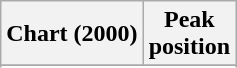<table class="wikitable sortable plainrowheaders" style="text-align:center">
<tr>
<th scope="col">Chart (2000)</th>
<th scope="col">Peak<br> position</th>
</tr>
<tr>
</tr>
<tr>
</tr>
<tr>
</tr>
</table>
